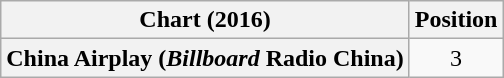<table class="wikitable plainrowheaders" style="text-align:center">
<tr>
<th scope="col">Chart (2016)</th>
<th scope="col">Position</th>
</tr>
<tr>
<th scope="row">China Airplay (<em>Billboard</em> Radio China)</th>
<td>3</td>
</tr>
</table>
